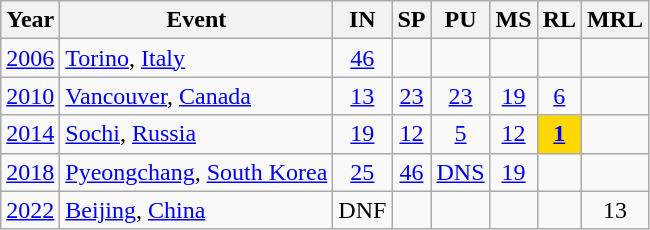<table class="wikitable sortable" style="text-align: center;">
<tr>
<th>Year</th>
<th>Event</th>
<th>IN</th>
<th>SP</th>
<th>PU</th>
<th>MS</th>
<th>RL</th>
<th>MRL</th>
</tr>
<tr>
<td><a href='#'>2006</a></td>
<td style="text-align: left;"> <a href='#'>Torino</a>, <a href='#'>Italy</a></td>
<td><a href='#'>46</a></td>
<td></td>
<td></td>
<td></td>
<td></td>
<td></td>
</tr>
<tr>
<td><a href='#'>2010</a></td>
<td style="text-align: left;"> <a href='#'>Vancouver</a>, <a href='#'>Canada</a></td>
<td><a href='#'>13</a></td>
<td><a href='#'>23</a></td>
<td><a href='#'>23</a></td>
<td><a href='#'>19</a></td>
<td><a href='#'>6</a></td>
<td></td>
</tr>
<tr>
<td><a href='#'>2014</a></td>
<td style="text-align: left;"> <a href='#'>Sochi</a>, <a href='#'>Russia</a></td>
<td><a href='#'>19</a></td>
<td><a href='#'>12</a></td>
<td><a href='#'>5</a></td>
<td><a href='#'>12</a></td>
<td bgcolor="gold"><strong><a href='#'>1</a></strong></td>
<td></td>
</tr>
<tr>
<td><a href='#'>2018</a></td>
<td style="text-align: left;"> <a href='#'>Pyeongchang</a>, <a href='#'>South Korea</a></td>
<td><a href='#'>25</a></td>
<td><a href='#'>46</a></td>
<td><a href='#'>DNS</a></td>
<td><a href='#'>19</a></td>
<td></td>
<td></td>
</tr>
<tr>
<td><a href='#'>2022</a></td>
<td style="text-align: left;"> <a href='#'>Beijing</a>, <a href='#'>China</a></td>
<td>DNF</td>
<td></td>
<td></td>
<td></td>
<td></td>
<td>13</td>
</tr>
</table>
